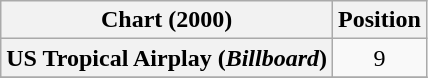<table class="wikitable plainrowheaders " style="text-align:center;">
<tr>
<th scope="col">Chart (2000)</th>
<th scope="col">Position</th>
</tr>
<tr>
<th scope="row">US Tropical Airplay (<em>Billboard</em>)</th>
<td>9</td>
</tr>
<tr>
</tr>
</table>
